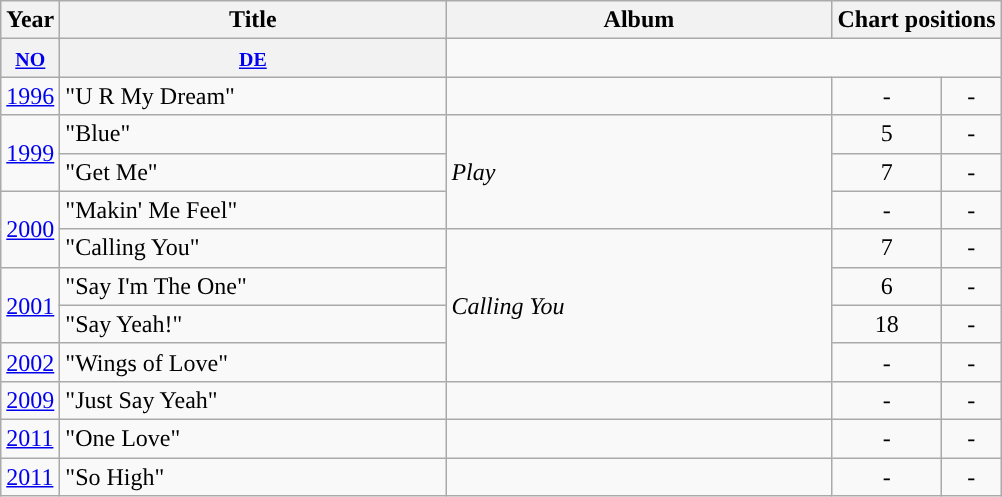<table class="wikitable">
<tr>
<th width="28" rowspan="2">Year</th>
<th width="250" rowspan="2">Title</th>
<th width="250" rowspan="2">Album</th>
<th colspan="9">Chart positions</th>
</tr>
<tr>
</tr>
<tr bgcolor="#DDDDDD">
<th width="30"><small><a href='#'>NO</a></small></th>
<th width="30"><small><a href='#'>DE</a></small></th>
</tr>
<tr>
<td align="left" rowspan="1"><a href='#'>1996</a></td>
<td align="left">"U R My Dream"</td>
<td align="left" rowspan="1"></td>
<td align="center">-</td>
<td align="center">-</td>
</tr>
<tr>
<td align="left" rowspan="2"><a href='#'>1999</a></td>
<td align="left">"Blue"</td>
<td align="left" rowspan="3"><em>Play</em></td>
<td align="center">5</td>
<td align="center">-</td>
</tr>
<tr>
<td align="left">"Get Me"</td>
<td align="center">7</td>
<td align="center">-</td>
</tr>
<tr>
<td align="left" rowspan="2"><a href='#'>2000</a></td>
<td align="left">"Makin' Me Feel"</td>
<td align="center">-</td>
<td align="center">-</td>
</tr>
<tr>
<td align="left">"Calling You"</td>
<td align="left" rowspan="4"><em>Calling You</em></td>
<td align="center">7</td>
<td align="center">-</td>
</tr>
<tr>
<td align="left" rowspan="2"><a href='#'>2001</a></td>
<td align="left">"Say I'm The One"</td>
<td align="center">6</td>
<td align="center">-</td>
</tr>
<tr>
<td align="left">"Say Yeah!"</td>
<td align="center">18</td>
<td align="center">-</td>
</tr>
<tr>
<td align="left" rowspan="1"><a href='#'>2002</a></td>
<td align="left">"Wings of Love"</td>
<td align="center">-</td>
<td align="center">-</td>
</tr>
<tr>
<td align="left" rowspan="1"><a href='#'>2009</a></td>
<td align="left">"Just Say Yeah"</td>
<td align="left" rowspan="1"></td>
<td align="center">-</td>
<td align="center">-</td>
</tr>
<tr>
<td align="left" rowspan="1"><a href='#'>2011</a></td>
<td align="left">"One Love"</td>
<td></td>
<td align="center">-</td>
<td align="center">-</td>
</tr>
<tr>
<td align="left" rowspan="1"><a href='#'>2011</a></td>
<td align="left">"So High"</td>
<td></td>
<td align="center">-</td>
<td align="center">-</td>
</tr>
</table>
